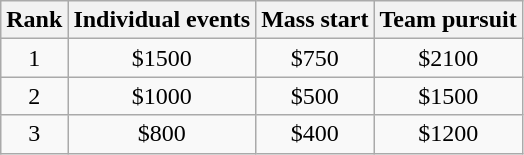<table class="wikitable" border="1" style="text-align:center">
<tr>
<th>Rank</th>
<th>Individual events</th>
<th>Mass start</th>
<th>Team pursuit</th>
</tr>
<tr>
<td>1</td>
<td>$1500</td>
<td>$750</td>
<td>$2100</td>
</tr>
<tr>
<td>2</td>
<td>$1000</td>
<td>$500</td>
<td>$1500</td>
</tr>
<tr>
<td>3</td>
<td>$800</td>
<td>$400</td>
<td>$1200</td>
</tr>
</table>
